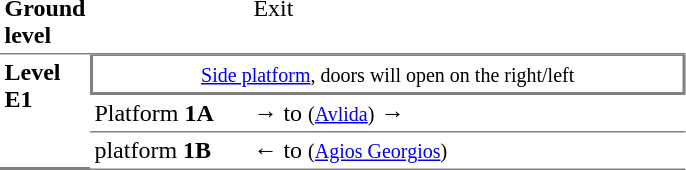<table table border=0 cellspacing=0 cellpadding=3>
<tr>
<td style="width:50px; border-bottom:solid 1px gray; vertical-align:top;"><strong>Ground level</strong></td>
<td style="width:100px; border-bottom:solid 1px gray; vertical-align:top;"></td>
<td style="width:285px; border-bottom:solid 1px gray; vertical-align:top;">Exit</td>
</tr>
<tr>
<td rowspan="3" style="border-bottom:solid 2px gray; vertical-align:top;"><strong>Level<br>Ε1</strong></td>
<td style="border-top:solid 1px gray;border-right:solid 2px gray;border-left:solid 2px gray;border-bottom:solid 2px gray;text-align:center;" colspan=2><small><a href='#'>Side platform</a>, doors will open on the right/left</small></td>
</tr>
<tr>
<td style="border-bottom:solid 1px gray;">Platform <strong>1Α</strong></td>
<td style="border-bottom:solid 1px gray;"><span>→</span>  to  <small>(<a href='#'>Avlida</a>)</small> →</td>
</tr>
<tr>
<td style="border-bottom:solid 1px gray;">platform <strong>1Β</strong></td>
<td style="border-bottom:solid 1px gray;">←  to  <small>(<a href='#'>Agios Georgios</a>)</small></td>
</tr>
</table>
